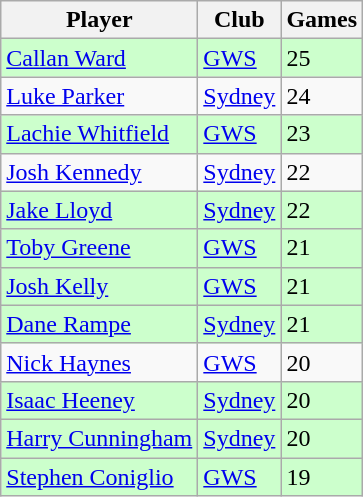<table class="wikitable">
<tr>
<th>Player</th>
<th>Club</th>
<th>Games</th>
</tr>
<tr style="background:#ccffcc;">
<td><a href='#'>Callan Ward</a></td>
<td> <a href='#'>GWS</a></td>
<td>25</td>
</tr>
<tr>
<td><a href='#'>Luke Parker</a></td>
<td> <a href='#'>Sydney</a></td>
<td>24</td>
</tr>
<tr style="background:#ccffcc;">
<td><a href='#'>Lachie Whitfield</a></td>
<td> <a href='#'>GWS</a></td>
<td>23</td>
</tr>
<tr>
<td><a href='#'>Josh Kennedy</a></td>
<td> <a href='#'>Sydney</a></td>
<td>22</td>
</tr>
<tr style="background:#ccffcc;">
<td><a href='#'>Jake Lloyd</a></td>
<td> <a href='#'>Sydney</a></td>
<td>22</td>
</tr>
<tr style="background:#ccffcc;">
<td><a href='#'>Toby Greene</a></td>
<td> <a href='#'>GWS</a></td>
<td>21</td>
</tr>
<tr style="background:#ccffcc;">
<td><a href='#'>Josh Kelly</a></td>
<td> <a href='#'>GWS</a></td>
<td>21</td>
</tr>
<tr style="background:#ccffcc;">
<td><a href='#'>Dane Rampe</a></td>
<td> <a href='#'>Sydney</a></td>
<td>21</td>
</tr>
<tr>
<td><a href='#'>Nick Haynes</a></td>
<td> <a href='#'>GWS</a></td>
<td>20</td>
</tr>
<tr style="background:#ccffcc;">
<td><a href='#'>Isaac Heeney</a></td>
<td> <a href='#'>Sydney</a></td>
<td>20</td>
</tr>
<tr style="background:#ccffcc;">
<td><a href='#'>Harry Cunningham</a></td>
<td> <a href='#'>Sydney</a></td>
<td>20</td>
</tr>
<tr style="background:#ccffcc;">
<td><a href='#'>Stephen Coniglio</a></td>
<td> <a href='#'>GWS</a></td>
<td>19</td>
</tr>
</table>
